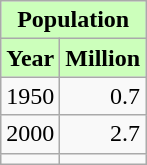<table class="wikitable floatright">
<tr>
<th colspan="4"  style="text-align:center; background:#cfb;">Population</th>
</tr>
<tr>
<th style="background:#cfb;">Year</th>
<th style="background:#cfb;">Million</th>
</tr>
<tr>
<td style="text-align:left;">1950</td>
<td style="text-align:right;">0.7</td>
</tr>
<tr>
<td style="text-align:left;">2000</td>
<td style="text-align:right;">2.7</td>
</tr>
<tr>
<td style="text-align:left;"></td>
<td style="text-align:right;"></td>
</tr>
</table>
